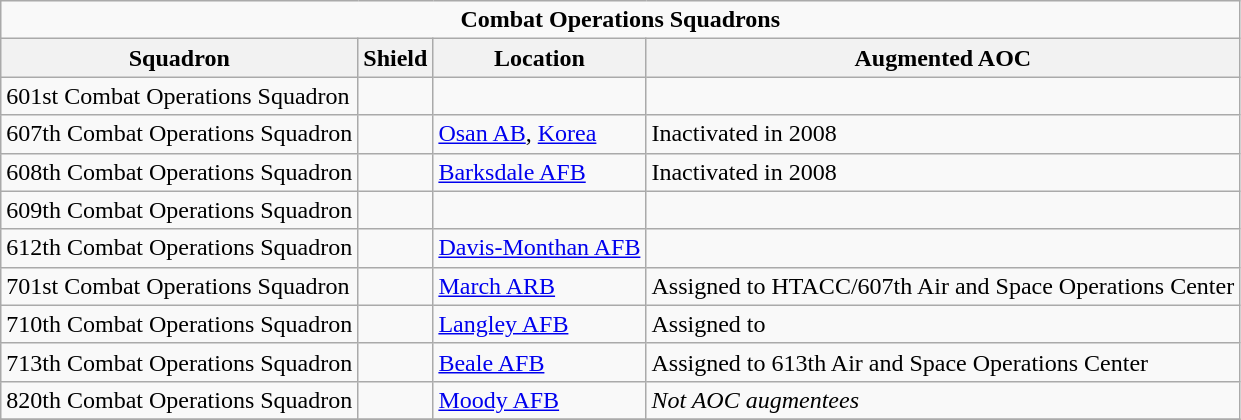<table class="wikitable">
<tr>
<td colspan="6" align="center"><strong>Combat Operations Squadrons</strong></td>
</tr>
<tr>
<th>Squadron</th>
<th>Shield</th>
<th>Location</th>
<th>Augmented AOC</th>
</tr>
<tr>
<td>601st Combat Operations Squadron</td>
<td></td>
<td></td>
<td></td>
</tr>
<tr>
<td>607th Combat Operations Squadron</td>
<td></td>
<td><a href='#'>Osan AB</a>, <a href='#'>Korea</a></td>
<td>Inactivated in 2008</td>
</tr>
<tr>
<td>608th Combat Operations Squadron</td>
<td></td>
<td><a href='#'>Barksdale AFB</a></td>
<td>Inactivated in 2008</td>
</tr>
<tr>
<td>609th Combat Operations Squadron</td>
<td></td>
<td></td>
<td></td>
</tr>
<tr>
<td>612th Combat Operations Squadron</td>
<td></td>
<td><a href='#'>Davis-Monthan AFB</a></td>
<td></td>
</tr>
<tr>
<td>701st Combat Operations Squadron</td>
<td></td>
<td><a href='#'>March ARB</a></td>
<td>Assigned to HTACC/607th Air and Space Operations Center</td>
</tr>
<tr>
<td>710th Combat Operations Squadron</td>
<td></td>
<td><a href='#'>Langley AFB</a></td>
<td>Assigned to</td>
</tr>
<tr>
<td>713th Combat Operations Squadron</td>
<td></td>
<td><a href='#'>Beale AFB</a></td>
<td>Assigned to 613th Air and Space Operations Center</td>
</tr>
<tr>
<td>820th Combat Operations Squadron</td>
<td></td>
<td><a href='#'>Moody AFB</a></td>
<td><em>Not AOC augmentees</em></td>
</tr>
<tr>
</tr>
</table>
